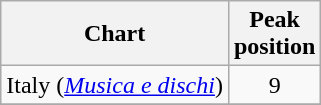<table class="wikitable sortable">
<tr>
<th align="left">Chart</th>
<th align="left">Peak<br>position</th>
</tr>
<tr>
<td align="left">Italy (<em><a href='#'>Musica e dischi</a></em>)</td>
<td align="center">9</td>
</tr>
<tr>
</tr>
</table>
